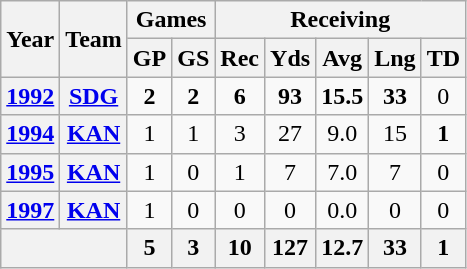<table class="wikitable" style="text-align:center">
<tr>
<th rowspan="2">Year</th>
<th rowspan="2">Team</th>
<th colspan="2">Games</th>
<th colspan="5">Receiving</th>
</tr>
<tr>
<th>GP</th>
<th>GS</th>
<th>Rec</th>
<th>Yds</th>
<th>Avg</th>
<th>Lng</th>
<th>TD</th>
</tr>
<tr>
<th><a href='#'>1992</a></th>
<th><a href='#'>SDG</a></th>
<td><strong>2</strong></td>
<td><strong>2</strong></td>
<td><strong>6</strong></td>
<td><strong>93</strong></td>
<td><strong>15.5</strong></td>
<td><strong>33</strong></td>
<td>0</td>
</tr>
<tr>
<th><a href='#'>1994</a></th>
<th><a href='#'>KAN</a></th>
<td>1</td>
<td>1</td>
<td>3</td>
<td>27</td>
<td>9.0</td>
<td>15</td>
<td><strong>1</strong></td>
</tr>
<tr>
<th><a href='#'>1995</a></th>
<th><a href='#'>KAN</a></th>
<td>1</td>
<td>0</td>
<td>1</td>
<td>7</td>
<td>7.0</td>
<td>7</td>
<td>0</td>
</tr>
<tr>
<th><a href='#'>1997</a></th>
<th><a href='#'>KAN</a></th>
<td>1</td>
<td>0</td>
<td>0</td>
<td>0</td>
<td>0.0</td>
<td>0</td>
<td>0</td>
</tr>
<tr>
<th colspan="2"></th>
<th>5</th>
<th>3</th>
<th>10</th>
<th>127</th>
<th>12.7</th>
<th>33</th>
<th>1</th>
</tr>
</table>
